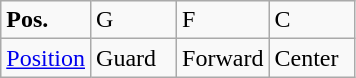<table class="wikitable">
<tr>
<td width="50"><strong>Pos.</strong></td>
<td width="50">G</td>
<td width="50">F</td>
<td width="50">C</td>
</tr>
<tr>
<td><a href='#'>Position</a></td>
<td>Guard</td>
<td>Forward</td>
<td>Center</td>
</tr>
</table>
